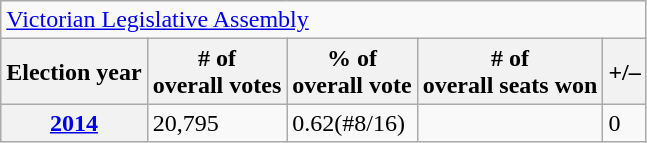<table class=wikitable>
<tr>
<td colspan=5><a href='#'>Victorian Legislative Assembly</a></td>
</tr>
<tr>
<th>Election year</th>
<th># of<br>overall votes</th>
<th>% of<br>overall vote</th>
<th># of<br>overall seats won</th>
<th>+/–</th>
</tr>
<tr>
<th><a href='#'>2014</a></th>
<td>20,795</td>
<td>0.62(#8/16)</td>
<td></td>
<td> 0</td>
</tr>
</table>
